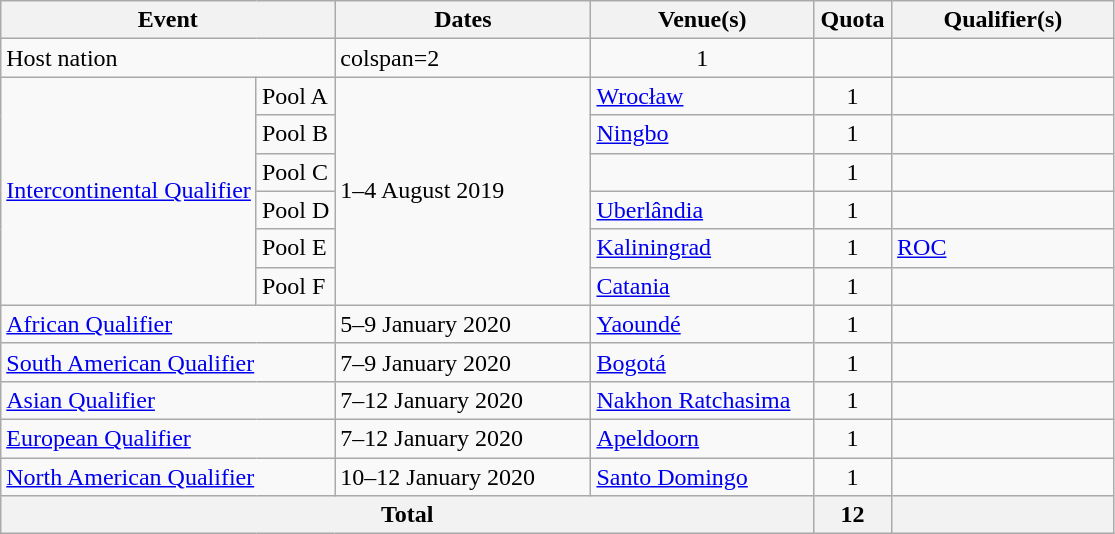<table class="wikitable" style="white-space: nowrap;">
<tr>
<th colspan="2" style="width:30%">Event</th>
<th style-"width:23%">Dates</th>
<th style="width:20%">Venue(s)</th>
<th style="width:7%">Quota</th>
<th style="width:20%">Qualifier(s)</th>
</tr>
<tr>
<td colspan="2">Host nation</td>
<td>colspan=2 </td>
<td style="text-align: center;">1</td>
<td></td>
</tr>
<tr>
<td rowspan="6"><a href='#'>Intercontinental Qualifier</a></td>
<td>Pool A</td>
<td rowspan="6">1–4 August 2019</td>
<td> <a href='#'>Wrocław</a></td>
<td style="text-align: center;">1</td>
<td></td>
</tr>
<tr>
<td>Pool B</td>
<td> <a href='#'>Ningbo</a></td>
<td style="text-align: center;">1</td>
<td></td>
</tr>
<tr>
<td>Pool C</td>
<td></td>
<td style="text-align: center;">1</td>
<td></td>
</tr>
<tr>
<td>Pool D</td>
<td> <a href='#'>Uberlândia</a></td>
<td style="text-align: center;">1</td>
<td></td>
</tr>
<tr>
<td>Pool E</td>
<td> <a href='#'>Kaliningrad</a></td>
<td style="text-align: center;">1</td>
<td> <a href='#'>ROC</a></td>
</tr>
<tr>
<td>Pool F</td>
<td> <a href='#'>Catania</a></td>
<td style="text-align: center;">1</td>
<td></td>
</tr>
<tr>
<td colspan="2"><a href='#'>African Qualifier</a></td>
<td>5–9 January 2020</td>
<td> <a href='#'>Yaoundé</a></td>
<td style="text-align: center;">1</td>
<td></td>
</tr>
<tr>
<td colspan="2"><a href='#'>South American Qualifier</a></td>
<td>7–9 January 2020</td>
<td> <a href='#'>Bogotá</a></td>
<td style="text-align: center;">1</td>
<td></td>
</tr>
<tr>
<td colspan="2"><a href='#'>Asian Qualifier</a></td>
<td>7–12 January 2020</td>
<td> <a href='#'>Nakhon Ratchasima</a></td>
<td style="text-align: center;">1</td>
<td></td>
</tr>
<tr>
<td colspan="2"><a href='#'>European Qualifier</a></td>
<td>7–12 January 2020</td>
<td> <a href='#'>Apeldoorn</a></td>
<td style="text-align: center;">1</td>
<td></td>
</tr>
<tr>
<td colspan="2"><a href='#'>North American Qualifier</a></td>
<td>10–12 January 2020</td>
<td> <a href='#'>Santo Domingo</a></td>
<td style="text-align: center;">1</td>
<td></td>
</tr>
<tr>
<th colspan="4">Total</th>
<th>12</th>
<th></th>
</tr>
</table>
